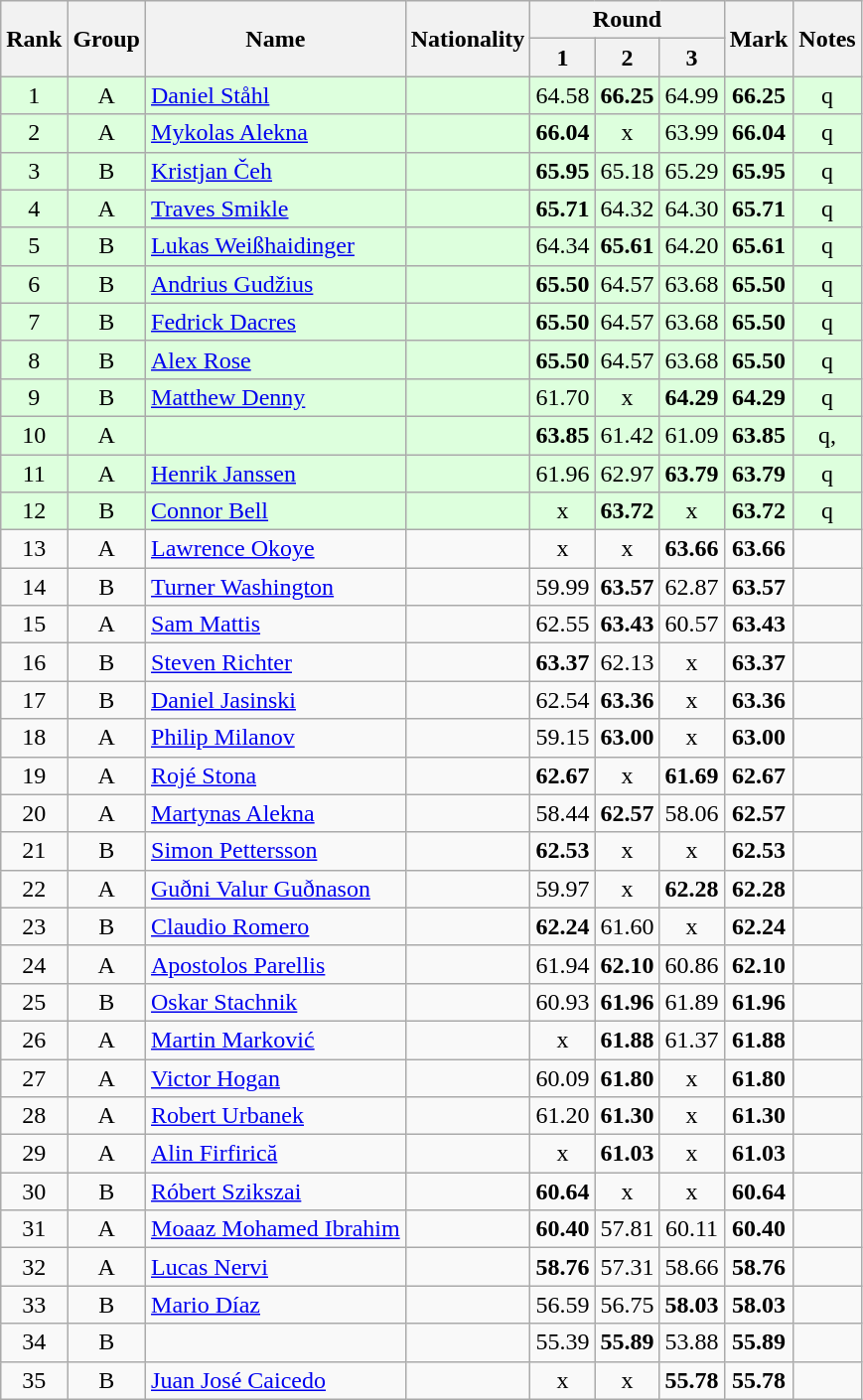<table class="wikitable sortable" style="text-align:center">
<tr>
<th rowspan=2>Rank</th>
<th rowspan=2>Group</th>
<th rowspan=2>Name</th>
<th rowspan=2>Nationality</th>
<th colspan=3>Round</th>
<th rowspan=2>Mark</th>
<th rowspan=2>Notes</th>
</tr>
<tr>
<th>1</th>
<th>2</th>
<th>3</th>
</tr>
<tr bgcolor=ddffdd>
<td>1</td>
<td>A</td>
<td align=left><a href='#'>Daniel Ståhl</a></td>
<td align=left></td>
<td>64.58</td>
<td><strong>66.25</strong></td>
<td>64.99</td>
<td><strong>66.25</strong></td>
<td>q</td>
</tr>
<tr bgcolor=ddffdd>
<td>2</td>
<td>A</td>
<td align=left><a href='#'>Mykolas Alekna</a></td>
<td align=left></td>
<td><strong>66.04</strong></td>
<td>x</td>
<td>63.99</td>
<td><strong>66.04</strong></td>
<td>q</td>
</tr>
<tr bgcolor=ddffdd>
<td>3</td>
<td>B</td>
<td align=left><a href='#'>Kristjan Čeh</a></td>
<td align=left></td>
<td><strong>65.95</strong></td>
<td>65.18</td>
<td>65.29</td>
<td><strong>65.95</strong></td>
<td>q</td>
</tr>
<tr bgcolor=ddffdd>
<td>4</td>
<td>A</td>
<td align=left><a href='#'>Traves Smikle</a></td>
<td align=left></td>
<td><strong>65.71</strong></td>
<td>64.32</td>
<td>64.30</td>
<td><strong>65.71</strong></td>
<td>q</td>
</tr>
<tr bgcolor=ddffdd>
<td>5</td>
<td>B</td>
<td align=left><a href='#'>Lukas Weißhaidinger</a></td>
<td align=left></td>
<td>64.34</td>
<td><strong>65.61</strong></td>
<td>64.20</td>
<td><strong>65.61</strong></td>
<td>q</td>
</tr>
<tr bgcolor=ddffdd>
<td>6</td>
<td>B</td>
<td align=left><a href='#'>Andrius Gudžius</a></td>
<td align=left></td>
<td><strong>65.50</strong></td>
<td>64.57</td>
<td>63.68</td>
<td><strong>65.50</strong></td>
<td>q</td>
</tr>
<tr bgcolor=ddffdd>
<td>7</td>
<td>B</td>
<td align=left><a href='#'>Fedrick Dacres</a></td>
<td align=left></td>
<td><strong>65.50</strong></td>
<td>64.57</td>
<td>63.68</td>
<td><strong>65.50</strong></td>
<td>q</td>
</tr>
<tr bgcolor=ddffdd>
<td>8</td>
<td>B</td>
<td align=left><a href='#'>Alex Rose</a></td>
<td align=left></td>
<td><strong>65.50</strong></td>
<td>64.57</td>
<td>63.68</td>
<td><strong>65.50</strong></td>
<td>q</td>
</tr>
<tr bgcolor=ddffdd>
<td>9</td>
<td>B</td>
<td align=left><a href='#'>Matthew Denny</a></td>
<td align=left></td>
<td>61.70</td>
<td>x</td>
<td><strong>64.29</strong></td>
<td><strong>64.29</strong></td>
<td>q</td>
</tr>
<tr bgcolor=ddffdd>
<td>10</td>
<td>A</td>
<td align=left></td>
<td align=left></td>
<td><strong>63.85</strong></td>
<td>61.42</td>
<td>61.09</td>
<td><strong>63.85</strong></td>
<td>q, </td>
</tr>
<tr bgcolor=ddffdd>
<td>11</td>
<td>A</td>
<td align=left><a href='#'>Henrik Janssen</a></td>
<td align=left></td>
<td>61.96</td>
<td>62.97</td>
<td><strong>63.79</strong></td>
<td><strong>63.79</strong></td>
<td>q</td>
</tr>
<tr bgcolor=ddffdd>
<td>12</td>
<td>B</td>
<td align=left><a href='#'>Connor Bell</a></td>
<td align=left></td>
<td>x</td>
<td><strong>63.72</strong></td>
<td>x</td>
<td><strong>63.72</strong></td>
<td>q</td>
</tr>
<tr>
<td>13</td>
<td>A</td>
<td align=left><a href='#'>Lawrence Okoye</a></td>
<td align=left></td>
<td>x</td>
<td>x</td>
<td><strong>63.66</strong></td>
<td><strong>63.66</strong></td>
<td></td>
</tr>
<tr>
<td>14</td>
<td>B</td>
<td align=left><a href='#'>Turner Washington</a></td>
<td align=left></td>
<td>59.99</td>
<td><strong>63.57</strong></td>
<td>62.87</td>
<td><strong>63.57</strong></td>
<td></td>
</tr>
<tr>
<td>15</td>
<td>A</td>
<td align=left><a href='#'>Sam Mattis</a></td>
<td align=left></td>
<td>62.55</td>
<td><strong>63.43</strong></td>
<td>60.57</td>
<td><strong>63.43</strong></td>
<td></td>
</tr>
<tr>
<td>16</td>
<td>B</td>
<td align=left><a href='#'>Steven Richter</a></td>
<td align=left></td>
<td><strong>63.37</strong></td>
<td>62.13</td>
<td>x</td>
<td><strong>63.37</strong></td>
<td></td>
</tr>
<tr>
<td>17</td>
<td>B</td>
<td align=left><a href='#'>Daniel Jasinski</a></td>
<td align=left></td>
<td>62.54</td>
<td><strong>63.36</strong></td>
<td>x</td>
<td><strong>63.36</strong></td>
<td></td>
</tr>
<tr>
<td>18</td>
<td>A</td>
<td align=left><a href='#'>Philip Milanov</a></td>
<td align=left></td>
<td>59.15</td>
<td><strong>63.00</strong></td>
<td>x</td>
<td><strong>63.00</strong></td>
<td></td>
</tr>
<tr>
<td>19</td>
<td>A</td>
<td align=left><a href='#'>Rojé Stona</a></td>
<td align=left></td>
<td><strong>62.67</strong></td>
<td>x</td>
<td><strong>61.69</strong></td>
<td><strong>62.67</strong></td>
<td></td>
</tr>
<tr>
<td>20</td>
<td>A</td>
<td align=left><a href='#'>Martynas Alekna</a></td>
<td align=left></td>
<td>58.44</td>
<td><strong>62.57</strong></td>
<td>58.06</td>
<td><strong>62.57</strong></td>
<td></td>
</tr>
<tr>
<td>21</td>
<td>B</td>
<td align=left><a href='#'>Simon Pettersson</a></td>
<td align=left></td>
<td><strong>62.53</strong></td>
<td>x</td>
<td>x</td>
<td><strong>62.53</strong></td>
<td></td>
</tr>
<tr>
<td>22</td>
<td>A</td>
<td align=left><a href='#'>Guðni Valur Guðnason</a></td>
<td align=left></td>
<td>59.97</td>
<td>x</td>
<td><strong>62.28</strong></td>
<td><strong>62.28</strong></td>
<td></td>
</tr>
<tr>
<td>23</td>
<td>B</td>
<td align=left><a href='#'>Claudio Romero</a></td>
<td align=left></td>
<td><strong>62.24</strong></td>
<td>61.60</td>
<td>x</td>
<td><strong>62.24</strong></td>
<td></td>
</tr>
<tr>
<td>24</td>
<td>A</td>
<td align=left><a href='#'>Apostolos Parellis</a></td>
<td align=left></td>
<td>61.94</td>
<td><strong>62.10</strong></td>
<td>60.86</td>
<td><strong>62.10</strong></td>
<td></td>
</tr>
<tr>
<td>25</td>
<td>B</td>
<td align=left><a href='#'>Oskar Stachnik</a></td>
<td align=left></td>
<td>60.93</td>
<td><strong>61.96</strong></td>
<td>61.89</td>
<td><strong>61.96</strong></td>
<td></td>
</tr>
<tr>
<td>26</td>
<td>A</td>
<td align=left><a href='#'>Martin Marković</a></td>
<td align=left></td>
<td>x</td>
<td><strong>61.88</strong></td>
<td>61.37</td>
<td><strong>61.88</strong></td>
<td></td>
</tr>
<tr>
<td>27</td>
<td>A</td>
<td align=left><a href='#'>Victor Hogan</a></td>
<td align=left></td>
<td>60.09</td>
<td><strong>61.80</strong></td>
<td>x</td>
<td><strong>61.80</strong></td>
<td></td>
</tr>
<tr>
<td>28</td>
<td>A</td>
<td align=left><a href='#'>Robert Urbanek</a></td>
<td align=left></td>
<td>61.20</td>
<td><strong>61.30</strong></td>
<td>x</td>
<td><strong>61.30</strong></td>
<td></td>
</tr>
<tr>
<td>29</td>
<td>A</td>
<td align=left><a href='#'>Alin Firfirică</a></td>
<td align=left></td>
<td>x</td>
<td><strong>61.03</strong></td>
<td>x</td>
<td><strong>61.03</strong></td>
<td></td>
</tr>
<tr>
<td>30</td>
<td>B</td>
<td align=left><a href='#'>Róbert Szikszai</a></td>
<td align=left></td>
<td><strong>60.64</strong></td>
<td>x</td>
<td>x</td>
<td><strong>60.64</strong></td>
<td></td>
</tr>
<tr>
<td>31</td>
<td>A</td>
<td align=left><a href='#'>Moaaz Mohamed Ibrahim</a></td>
<td align=left></td>
<td><strong>60.40</strong></td>
<td>57.81</td>
<td>60.11</td>
<td><strong>60.40</strong></td>
<td></td>
</tr>
<tr>
<td>32</td>
<td>A</td>
<td align=left><a href='#'>Lucas Nervi</a></td>
<td align=left></td>
<td><strong>58.76</strong></td>
<td>57.31</td>
<td>58.66</td>
<td><strong>58.76</strong></td>
<td></td>
</tr>
<tr>
<td>33</td>
<td>B</td>
<td align=left><a href='#'>Mario Díaz</a></td>
<td align=left></td>
<td>56.59</td>
<td>56.75</td>
<td><strong>58.03</strong></td>
<td><strong>58.03</strong></td>
<td></td>
</tr>
<tr>
<td>34</td>
<td>B</td>
<td align=left></td>
<td align=left></td>
<td>55.39</td>
<td><strong>55.89</strong></td>
<td>53.88</td>
<td><strong>55.89</strong></td>
<td></td>
</tr>
<tr>
<td>35</td>
<td>B</td>
<td align=left><a href='#'>Juan José Caicedo</a></td>
<td align=left></td>
<td>x</td>
<td>x</td>
<td><strong>55.78</strong></td>
<td><strong>55.78</strong></td>
<td></td>
</tr>
</table>
